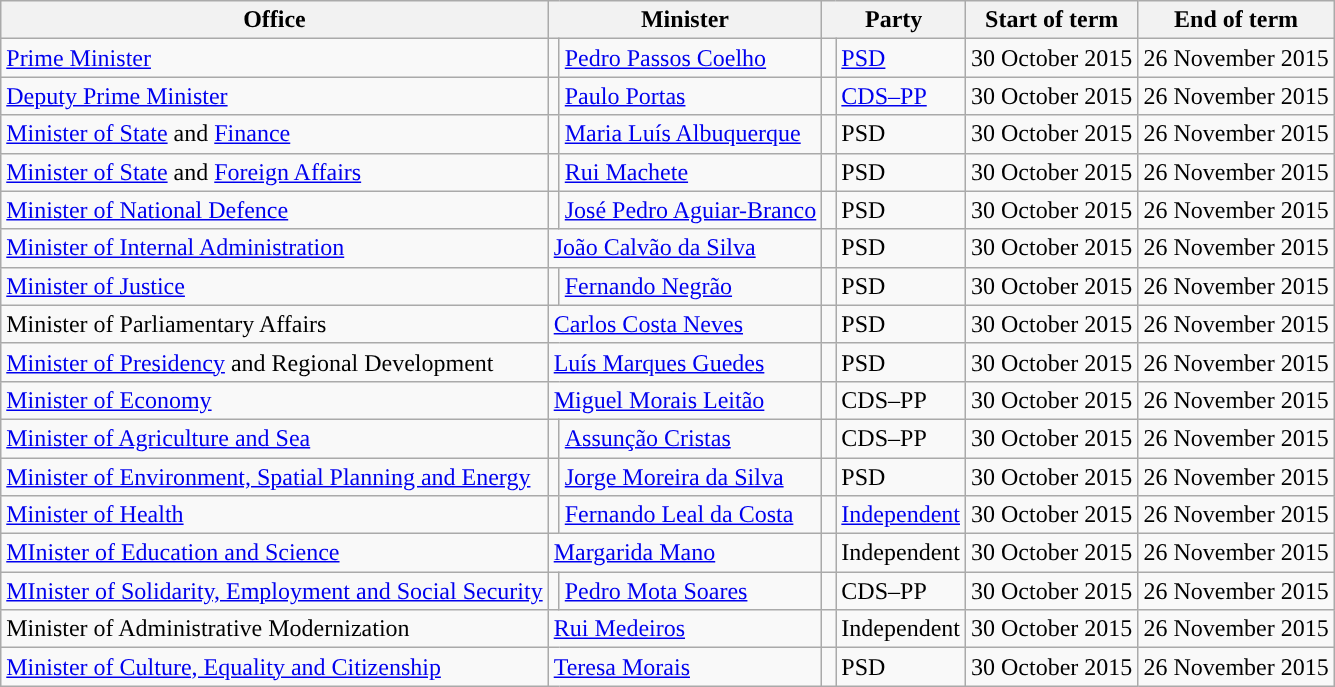<table class="wikitable" style="font-size: 100%;">
<tr>
<th>Office</th>
<th colspan="2">Minister</th>
<th colspan="2">Party</th>
<th>Start of term</th>
<th>End of term</th>
</tr>
<tr>
<td><a href='#'>Prime Minister</a></td>
<td></td>
<td><a href='#'>Pedro Passos Coelho</a></td>
<td style="background:"></td>
<td><a href='#'>PSD</a></td>
<td>30 October 2015</td>
<td>26 November 2015</td>
</tr>
<tr>
<td><a href='#'>Deputy Prime Minister</a></td>
<td></td>
<td><a href='#'>Paulo Portas</a></td>
<td style="background:"></td>
<td><a href='#'>CDS–PP</a></td>
<td>30 October 2015</td>
<td>26 November 2015</td>
</tr>
<tr>
<td><a href='#'>Minister of State</a> and <a href='#'>Finance</a></td>
<td></td>
<td><a href='#'>Maria Luís Albuquerque</a></td>
<td style="background:"></td>
<td>PSD</td>
<td>30 October 2015</td>
<td>26 November 2015</td>
</tr>
<tr>
<td><a href='#'>Minister of State</a> and <a href='#'>Foreign Affairs</a></td>
<td></td>
<td><a href='#'>Rui Machete</a></td>
<td style="background:"></td>
<td>PSD</td>
<td>30 October 2015</td>
<td>26 November 2015</td>
</tr>
<tr>
<td><a href='#'>Minister of National Defence</a></td>
<td></td>
<td><a href='#'>José Pedro Aguiar-Branco</a></td>
<td style="background:"></td>
<td>PSD</td>
<td>30 October 2015</td>
<td>26 November 2015</td>
</tr>
<tr>
<td><a href='#'>Minister of Internal Administration</a></td>
<td colspan="2"><a href='#'>João Calvão da Silva</a></td>
<td style="background:"></td>
<td>PSD</td>
<td>30 October 2015</td>
<td>26 November 2015</td>
</tr>
<tr>
<td><a href='#'>Minister of Justice</a></td>
<td></td>
<td><a href='#'>Fernando Negrão</a></td>
<td style="background:"></td>
<td>PSD</td>
<td>30 October 2015</td>
<td>26 November 2015</td>
</tr>
<tr>
<td>Minister of Parliamentary Affairs</td>
<td colspan="2"><a href='#'>Carlos Costa Neves</a></td>
<td style="background:"></td>
<td>PSD</td>
<td>30 October 2015</td>
<td>26 November 2015</td>
</tr>
<tr>
<td><a href='#'>Minister of Presidency</a> and Regional Development</td>
<td colspan="2"><a href='#'>Luís Marques Guedes</a></td>
<td style="background:"></td>
<td>PSD</td>
<td>30 October 2015</td>
<td>26 November 2015</td>
</tr>
<tr>
<td><a href='#'>Minister of Economy</a></td>
<td colspan="2"><a href='#'>Miguel Morais Leitão</a></td>
<td style="background:"></td>
<td>CDS–PP</td>
<td>30 October 2015</td>
<td>26 November 2015</td>
</tr>
<tr>
<td><a href='#'>Minister of Agriculture and Sea</a></td>
<td></td>
<td><a href='#'>Assunção Cristas</a></td>
<td style="background:"></td>
<td>CDS–PP</td>
<td>30 October 2015</td>
<td>26 November 2015</td>
</tr>
<tr>
<td><a href='#'>Minister of Environment, Spatial Planning and Energy</a></td>
<td></td>
<td><a href='#'>Jorge Moreira da Silva</a></td>
<td style="background:"></td>
<td>PSD</td>
<td>30 October 2015</td>
<td>26 November 2015</td>
</tr>
<tr>
<td><a href='#'>Minister of Health</a></td>
<td></td>
<td><a href='#'>Fernando Leal da Costa</a></td>
<td width="2px" style="background:"></td>
<td><a href='#'>Independent</a></td>
<td>30 October 2015</td>
<td>26 November 2015</td>
</tr>
<tr>
<td><a href='#'>MInister of Education and Science</a></td>
<td colspan="2"><a href='#'>Margarida Mano</a></td>
<td width="2px" style="background:"></td>
<td>Independent</td>
<td>30 October 2015</td>
<td>26 November 2015</td>
</tr>
<tr>
<td><a href='#'>MInister of Solidarity, Employment and Social Security</a></td>
<td></td>
<td><a href='#'>Pedro Mota Soares</a></td>
<td style="background:"></td>
<td>CDS–PP</td>
<td>30 October 2015</td>
<td>26 November 2015</td>
</tr>
<tr>
<td>Minister of Administrative Modernization</td>
<td colspan="2"><a href='#'>Rui Medeiros</a></td>
<td width="2px" style="background:"></td>
<td>Independent</td>
<td>30 October 2015</td>
<td>26 November 2015</td>
</tr>
<tr>
<td><a href='#'>Minister of Culture, Equality and Citizenship</a></td>
<td colspan="2"><a href='#'>Teresa Morais</a></td>
<td style="background:"></td>
<td>PSD</td>
<td>30 October 2015</td>
<td>26 November 2015</td>
</tr>
</table>
